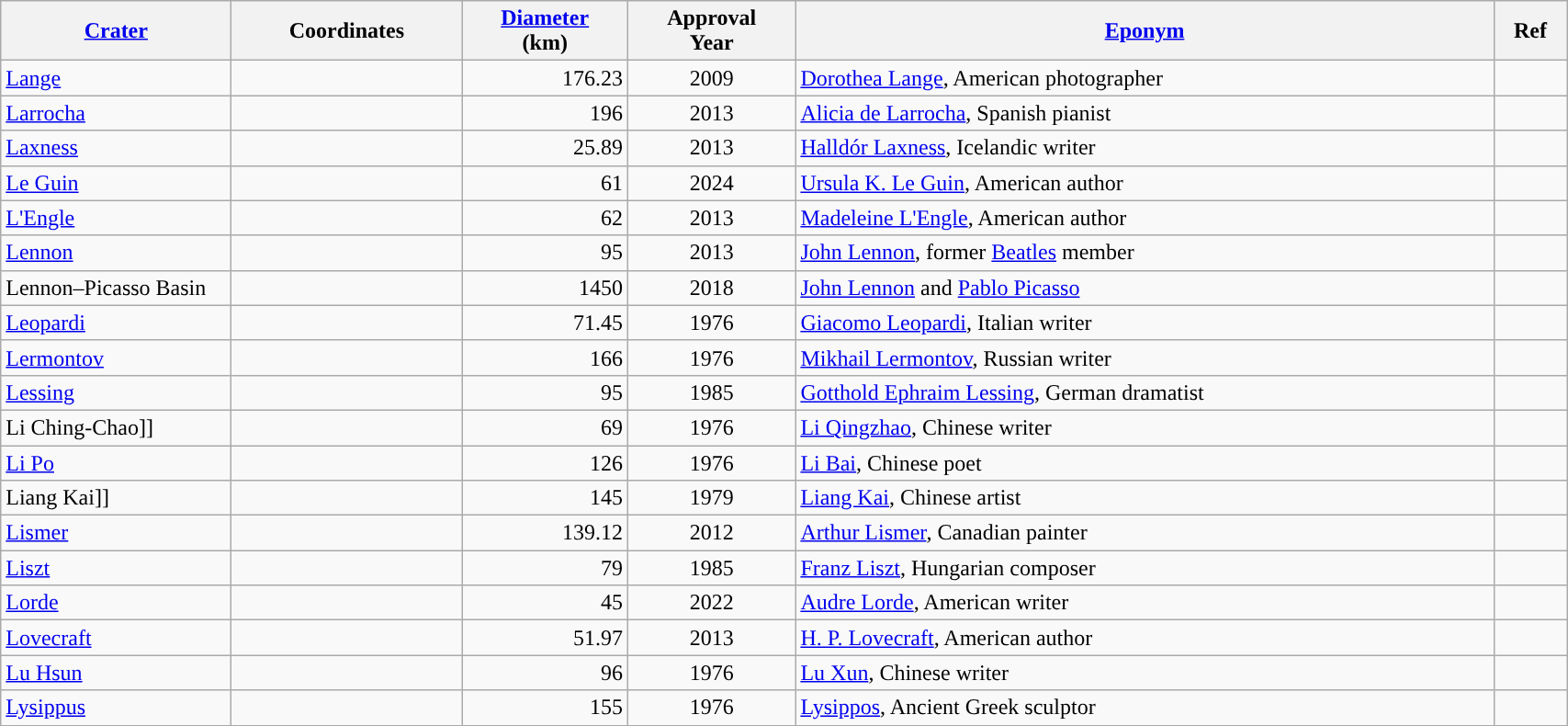<table class="wikitable sortable" style="min-width: 90%">
<tr>
<th style="width:10em"><a href='#'>Crater</a></th>
<th style="width:10em">Coordinates</th>
<th><a href='#'>Diameter</a><br>(km)</th>
<th>Approval<br>Year</th>
<th class="unsortable"><a href='#'>Eponym</a></th>
<th class="unsortable">Ref</th>
</tr>
<tr id="Lange">
<td><a href='#'>Lange</a></td>
<td></td>
<td align=right>176.23</td>
<td align=center>2009</td>
<td><a href='#'>Dorothea Lange</a>, American photographer</td>
<td></td>
</tr>
<tr id="Larrocha">
<td><a href='#'>Larrocha</a></td>
<td></td>
<td align=right>196</td>
<td align=center>2013</td>
<td><a href='#'>Alicia de Larrocha</a>, Spanish pianist</td>
<td></td>
</tr>
<tr id="Laxness">
<td><a href='#'>Laxness</a></td>
<td></td>
<td align=right>25.89</td>
<td align=center>2013</td>
<td><a href='#'>Halldór Laxness</a>, Icelandic writer</td>
<td></td>
</tr>
<tr id="Le Guin">
<td><a href='#'>Le Guin</a></td>
<td></td>
<td align=right>61</td>
<td align=center>2024</td>
<td><a href='#'>Ursula K. Le Guin</a>, American author</td>
<td></td>
</tr>
<tr id="L'Engle">
<td><a href='#'>L'Engle</a></td>
<td></td>
<td align=right>62</td>
<td align=center>2013</td>
<td><a href='#'>Madeleine L'Engle</a>, American author</td>
<td></td>
</tr>
<tr id="Lennon">
<td><a href='#'>Lennon</a></td>
<td></td>
<td align=right>95</td>
<td align=center>2013</td>
<td><a href='#'>John Lennon</a>, former <a href='#'>Beatles</a> member</td>
<td></td>
</tr>
<tr>
<td>Lennon–Picasso Basin</td>
<td></td>
<td align=right>1450</td>
<td align=center>2018</td>
<td><a href='#'>John Lennon</a> and <a href='#'>Pablo Picasso</a></td>
<td></td>
</tr>
<tr id="Leopardi">
<td><a href='#'>Leopardi</a></td>
<td></td>
<td align=right>71.45</td>
<td align=center>1976</td>
<td><a href='#'>Giacomo Leopardi</a>, Italian writer</td>
<td></td>
</tr>
<tr id="Lermontov">
<td><a href='#'>Lermontov</a></td>
<td></td>
<td align=right>166</td>
<td align=center>1976</td>
<td><a href='#'>Mikhail Lermontov</a>, Russian writer</td>
<td></td>
</tr>
<tr id="Lessing">
<td><a href='#'>Lessing</a></td>
<td></td>
<td align=right>95</td>
<td align=center>1985</td>
<td><a href='#'>Gotthold Ephraim Lessing</a>, German dramatist</td>
<td></td>
</tr>
<tr id="Li Ch">
<td [[Li Ch>Li Ching-Chao]]</td>
<td></td>
<td align=right>69</td>
<td align=center>1976</td>
<td><a href='#'>Li Qingzhao</a>, Chinese writer</td>
<td></td>
</tr>
<tr id="Li Po">
<td><a href='#'>Li Po</a></td>
<td></td>
<td align=right>126</td>
<td align=center>1976</td>
<td><a href='#'>Li Bai</a>, Chinese poet</td>
<td></td>
</tr>
<tr id="Liang K">
<td [[Liang K>Liang Kai]]</td>
<td></td>
<td align=right>145</td>
<td align=center>1979</td>
<td><a href='#'>Liang Kai</a>, Chinese artist</td>
<td></td>
</tr>
<tr id="Lismer">
<td><a href='#'>Lismer</a></td>
<td></td>
<td align=right>139.12</td>
<td align=center>2012</td>
<td><a href='#'>Arthur Lismer</a>, Canadian painter</td>
<td></td>
</tr>
<tr id="Liszt">
<td><a href='#'>Liszt</a></td>
<td></td>
<td align=right>79</td>
<td align=center>1985</td>
<td><a href='#'>Franz Liszt</a>, Hungarian composer</td>
<td></td>
</tr>
<tr id="Lorde">
<td><a href='#'>Lorde</a></td>
<td></td>
<td align=right>45</td>
<td align=center>2022</td>
<td><a href='#'>Audre Lorde</a>, American writer</td>
<td></td>
</tr>
<tr id="Lovecraft">
<td><a href='#'>Lovecraft</a></td>
<td></td>
<td align=right>51.97</td>
<td align=center>2013</td>
<td><a href='#'>H. P. Lovecraft</a>, American author</td>
<td></td>
</tr>
<tr id="Lu Hsun">
<td><a href='#'>Lu Hsun</a></td>
<td></td>
<td align=right>96</td>
<td align=center>1976</td>
<td><a href='#'>Lu Xun</a>, Chinese writer</td>
<td></td>
</tr>
<tr id="Lysippus">
<td><a href='#'>Lysippus</a></td>
<td></td>
<td align=right>155</td>
<td align=center>1976</td>
<td><a href='#'>Lysippos</a>, Ancient Greek sculptor</td>
<td></td>
</tr>
</table>
